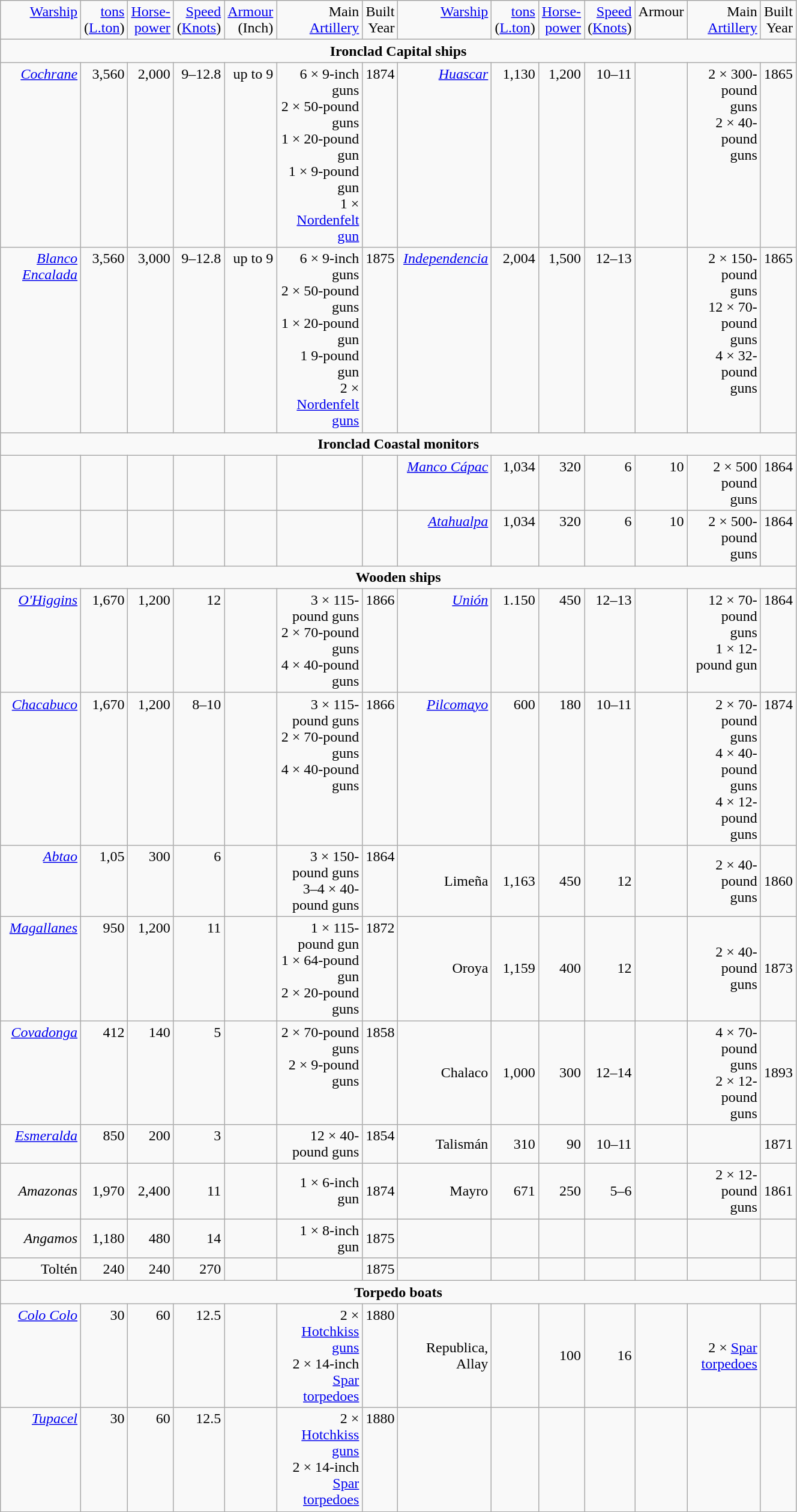<table class="wikitable plainrowheaders center" style="float: center; margin: 0em; text-align: right; width:70%;">
<tr>
<td valign="top"><a href='#'>Warship</a><br></td>
<td valign="top"><a href='#'>tons</a><br>(<a href='#'>L.ton</a>)</td>
<td valign="top"><a href='#'>Horse-<br>power</a></td>
<td valign="top"><a href='#'>Speed</a><br>(<a href='#'>Knots</a>)</td>
<td valign="top"><a href='#'>Armour</a><br>(Inch)</td>
<td valign="top">Main <a href='#'>Artillery</a></td>
<td valign="top">Built<br>Year</td>
<td valign="top"><a href='#'>Warship</a><br></td>
<td valign="top"><a href='#'>tons</a><br>(<a href='#'>L.ton</a>)</td>
<td valign="top"><a href='#'>Horse-<br>power</a></td>
<td valign="top"><a href='#'>Speed</a><br>(<a href='#'>Knots</a>)</td>
<td valign="top">Armour</td>
<td valign="top">Main <a href='#'>Artillery</a></td>
<td valign="top">Built<br>Year</td>
</tr>
<tr>
<td colspan="14" style="text-align: center;"><strong>Ironclad Capital ships</strong></td>
</tr>
<tr>
<td valign="top"><em><a href='#'>Cochrane</a></em></td>
<td align="right" valign="top">3,560</td>
<td align="right" valign="top">2,000</td>
<td align="right" valign="top">9–12.8</td>
<td align="right" valign="top">up to 9</td>
<td align="right" valign="top">6 × 9-inch guns<br>2 × 50-pound guns<br>1 × 20-pound gun<br>1 × 9-pound gun<br>1 × <a href='#'>Nordenfelt gun</a></td>
<td align="right" valign="top">1874</td>
<td valign="top"><a href='#'><em>Huascar</em></a></td>
<td align="right" valign="top">1,130</td>
<td align="right" valign="top">1,200</td>
<td align="right" valign="top">10–11</td>
<td align="right" valign="top"></td>
<td align="right" valign="top">2 × 300-pound guns<br>2 × 40-pound guns</td>
<td align="right" valign="top">1865</td>
</tr>
<tr>
<td valign="top"><a href='#'><em>Blanco Encalada</em></a></td>
<td align="right" valign="top">3,560</td>
<td align="right" valign="top">3,000</td>
<td align="right" valign="top">9–12.8</td>
<td align="right" valign="top">up to 9</td>
<td align="right" valign="top">6 × 9-inch guns<br>2 × 50-pound guns<br>1 × 20-pound gun<br>1 9-pound gun<br>2 × <a href='#'>Nordenfelt guns</a></td>
<td align="right" valign="top">1875</td>
<td valign="top"><em><a href='#'>Independencia</a></em></td>
<td align="right" valign="top">2,004</td>
<td align="right" valign="top">1,500</td>
<td align="right" valign="top">12–13</td>
<td align="right" valign="top"></td>
<td align="right" valign="top">2 × 150-pound guns<br>12 × 70-pound guns<br>4 × 32-pound guns</td>
<td align="right" valign="top">1865</td>
</tr>
<tr>
<td colspan="14" style="text-align: center;"><strong>Ironclad Coastal monitors</strong></td>
</tr>
<tr>
<td></td>
<td></td>
<td></td>
<td></td>
<td></td>
<td></td>
<td></td>
<td valign="top"><a href='#'><em>Manco Cápac</em></a></td>
<td align="right" valign="top">1,034</td>
<td align="right" valign="top">320</td>
<td align="right" valign="top">6</td>
<td align="right" valign="top">10</td>
<td align="right" valign="top">2 × 500 pound guns</td>
<td align="right" valign="top">1864</td>
</tr>
<tr>
<td></td>
<td></td>
<td></td>
<td></td>
<td></td>
<td></td>
<td></td>
<td valign="top"><a href='#'><em>Atahualpa</em></a></td>
<td align="right" valign="top">1,034</td>
<td align="right" valign="top">320</td>
<td align="right" valign="top">6</td>
<td align="right" valign="top">10</td>
<td align="right" valign="top">2 × 500-pound guns</td>
<td align="right" valign="top">1864</td>
</tr>
<tr>
<td colspan="14" style="text-align: center;"><strong>Wooden ships</strong></td>
</tr>
<tr>
<td valign="top"><em><a href='#'>O'Higgins</a></em></td>
<td align="right" valign="top">1,670</td>
<td align="right" valign="top">1,200</td>
<td align="right" valign="top">12</td>
<td></td>
<td align="right" valign="top">3 × 115-pound guns<br>2 × 70-pound guns<br>4 × 40-pound guns</td>
<td align="right" valign="top">1866</td>
<td valign="top"><em><a href='#'>Unión</a></em></td>
<td align="right" valign="top">1.150</td>
<td align="right" valign="top">450</td>
<td align="right" valign="top">12–13</td>
<td></td>
<td align="right" valign="top">12 × 70-pound guns<br>1 × 12-pound gun</td>
<td align="right" valign="top">1864</td>
</tr>
<tr>
<td valign="top"><em><a href='#'>Chacabuco</a></em></td>
<td align="right" valign="top">1,670</td>
<td align="right" valign="top">1,200</td>
<td align="right" valign="top">8–10</td>
<td></td>
<td align="right" valign="top">3 × 115-pound guns<br>2 × 70-pound guns<br>4 × 40-pound guns</td>
<td align="right" valign="top">1866</td>
<td valign="top"><em><a href='#'>Pilcomayo</a></em></td>
<td align="right" valign="top">600</td>
<td align="right" valign="top">180</td>
<td align="right" valign="top">10–11</td>
<td></td>
<td align="right" valign="top">2 × 70-pound guns<br>4 × 40-pound guns<br>4 × 12-pound guns</td>
<td align="right" valign="top">1874</td>
</tr>
<tr>
<td valign="top"><em><a href='#'>Abtao</a></em></td>
<td align="right" valign="top">1,05</td>
<td align="right" valign="top">300</td>
<td align="right" valign="top">6</td>
<td></td>
<td align="right" valign="top">3 × 150-pound guns<br>3–4 × 40-pound guns</td>
<td align="right" valign="top">1864</td>
<td>Limeña</td>
<td>1,163</td>
<td>450</td>
<td>12</td>
<td></td>
<td>2 × 40-pound guns</td>
<td>1860</td>
</tr>
<tr>
<td valign="top"><em><a href='#'>Magallanes</a></em></td>
<td align="right" valign="top">950</td>
<td align="right" valign="top">1,200</td>
<td align="right" valign="top">11</td>
<td></td>
<td align="right" valign="top">1 × 115-pound gun<br>1 × 64-pound gun<br>2 × 20-pound guns</td>
<td align="right" valign="top">1872</td>
<td>Oroya</td>
<td>1,159</td>
<td>400</td>
<td>12</td>
<td></td>
<td>2 × 40-pound guns</td>
<td>1873</td>
</tr>
<tr>
<td valign="top"><a href='#'><em>Covadonga</em></a></td>
<td align="right" valign="top">412</td>
<td align="right" valign="top">140</td>
<td align="right" valign="top">5</td>
<td></td>
<td align="right" valign="top">2 × 70-pound guns<br>2 × 9-pound guns</td>
<td align="right" valign="top">1858</td>
<td>Chalaco</td>
<td>1,000</td>
<td>300</td>
<td>12–14</td>
<td></td>
<td>4 × 70-pound guns<br>2 × 12-pound guns</td>
<td>1893</td>
</tr>
<tr>
<td valign="top"><em><a href='#'>Esmeralda</a></em></td>
<td align="right" valign="top">850</td>
<td align="right" valign="top">200</td>
<td align="right" valign="top">3</td>
<td></td>
<td align="right" valign="top">12 × 40-pound guns</td>
<td align="right" valign="top">1854</td>
<td>Talismán</td>
<td>310</td>
<td>90</td>
<td>10–11</td>
<td></td>
<td></td>
<td>1871</td>
</tr>
<tr>
<td><em>Amazonas</em></td>
<td>1,970</td>
<td>2,400</td>
<td>11</td>
<td></td>
<td>1 × 6-inch gun</td>
<td>1874</td>
<td>Mayro</td>
<td>671</td>
<td>250</td>
<td>5–6</td>
<td></td>
<td>2 × 12-pound guns</td>
<td>1861</td>
</tr>
<tr>
<td><em>Angamos</em></td>
<td>1,180</td>
<td>480</td>
<td>14</td>
<td></td>
<td>1 × 8-inch gun</td>
<td>1875</td>
<td></td>
<td></td>
<td></td>
<td></td>
<td></td>
<td></td>
<td></td>
</tr>
<tr>
<td>Toltén</td>
<td>240</td>
<td>240</td>
<td>270</td>
<td></td>
<td></td>
<td>1875</td>
<td></td>
<td></td>
<td></td>
<td></td>
<td></td>
<td></td>
<td></td>
</tr>
<tr>
<td colspan="14" style="text-align: center;"><strong>Torpedo boats</strong></td>
</tr>
<tr>
<td valign="top"><em><a href='#'>Colo Colo</a></em></td>
<td align="right" valign="top">30</td>
<td align="right" valign="top">60</td>
<td align="right" valign="top">12.5</td>
<td></td>
<td align="right" valign="top">2 × <a href='#'>Hotchkiss guns</a><br>2 × 14-inch <a href='#'>Spar torpedoes</a></td>
<td align="right" valign="top">1880</td>
<td>Republica, Allay</td>
<td></td>
<td>100</td>
<td>16</td>
<td></td>
<td>2 × <a href='#'>Spar torpedoes</a></td>
<td></td>
</tr>
<tr>
<td valign="top"><em><a href='#'>Tupacel</a></em></td>
<td align="right" valign="top">30</td>
<td align="right" valign="top">60</td>
<td align="right" valign="top">12.5</td>
<td></td>
<td align="right" valign="top">2 × <a href='#'>Hotchkiss guns</a><br>2 × 14-inch <a href='#'>Spar torpedoes</a></td>
<td align="right" valign="top">1880</td>
<td></td>
<td></td>
<td></td>
<td></td>
<td></td>
<td></td>
<td></td>
</tr>
</table>
